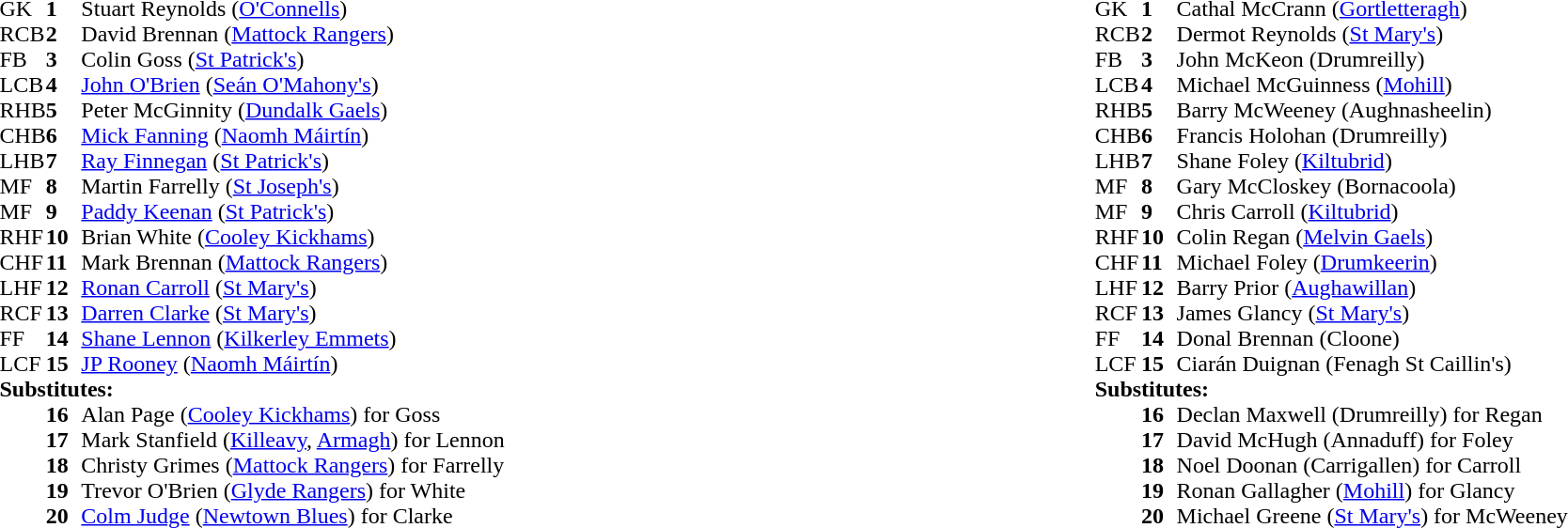<table style="width:100%;">
<tr>
<td style="vertical-align:top; width:50%"><br><table cellspacing="0" cellpadding="0">
<tr>
<th width="25"></th>
<th width="25"></th>
</tr>
<tr>
<td>GK</td>
<td><strong>1</strong></td>
<td>Stuart Reynolds (<a href='#'>O'Connells</a>)</td>
</tr>
<tr>
<td>RCB</td>
<td><strong>2</strong></td>
<td>David Brennan (<a href='#'>Mattock Rangers</a>)</td>
</tr>
<tr>
<td>FB</td>
<td><strong>3</strong></td>
<td>Colin Goss (<a href='#'>St Patrick's</a>)</td>
</tr>
<tr>
<td>LCB</td>
<td><strong>4</strong></td>
<td><a href='#'>John O'Brien</a> (<a href='#'>Seán O'Mahony's</a>)</td>
</tr>
<tr>
<td>RHB</td>
<td><strong>5</strong></td>
<td>Peter McGinnity (<a href='#'>Dundalk Gaels</a>)</td>
</tr>
<tr>
<td>CHB</td>
<td><strong>6</strong></td>
<td><a href='#'>Mick Fanning</a> (<a href='#'>Naomh Máirtín</a>)</td>
</tr>
<tr>
<td>LHB</td>
<td><strong>7</strong></td>
<td><a href='#'>Ray Finnegan</a> (<a href='#'>St Patrick's</a>)</td>
</tr>
<tr>
<td>MF</td>
<td><strong>8</strong></td>
<td>Martin Farrelly (<a href='#'>St Joseph's</a>)</td>
</tr>
<tr>
<td>MF</td>
<td><strong>9</strong></td>
<td><a href='#'>Paddy Keenan</a> (<a href='#'>St Patrick's</a>)</td>
</tr>
<tr>
<td>RHF</td>
<td><strong>10</strong></td>
<td>Brian White (<a href='#'>Cooley Kickhams</a>)</td>
</tr>
<tr>
<td>CHF</td>
<td><strong>11</strong></td>
<td>Mark Brennan (<a href='#'>Mattock Rangers</a>)</td>
</tr>
<tr>
<td>LHF</td>
<td><strong>12</strong></td>
<td><a href='#'>Ronan Carroll</a> (<a href='#'>St Mary's</a>)</td>
</tr>
<tr>
<td>RCF</td>
<td><strong>13</strong></td>
<td><a href='#'>Darren Clarke</a> (<a href='#'>St Mary's</a>)</td>
</tr>
<tr>
<td>FF</td>
<td><strong>14</strong></td>
<td><a href='#'>Shane Lennon</a> (<a href='#'>Kilkerley Emmets</a>)</td>
</tr>
<tr>
<td>LCF</td>
<td><strong>15</strong></td>
<td><a href='#'>JP Rooney</a> (<a href='#'>Naomh Máirtín</a>)</td>
</tr>
<tr>
<td colspan=3><strong>Substitutes:</strong></td>
</tr>
<tr>
<td></td>
<td><strong>16</strong></td>
<td>Alan Page (<a href='#'>Cooley Kickhams</a>) for Goss</td>
</tr>
<tr>
<td></td>
<td><strong>17</strong></td>
<td>Mark Stanfield (<a href='#'>Killeavy</a>, <a href='#'>Armagh</a>) for Lennon</td>
</tr>
<tr>
<td></td>
<td><strong>18</strong></td>
<td>Christy Grimes (<a href='#'>Mattock Rangers</a>) for Farrelly</td>
</tr>
<tr>
<td></td>
<td><strong>19</strong></td>
<td>Trevor O'Brien (<a href='#'>Glyde Rangers</a>) for White</td>
</tr>
<tr>
<td></td>
<td><strong>20</strong></td>
<td><a href='#'>Colm Judge</a> (<a href='#'>Newtown Blues</a>) for Clarke</td>
</tr>
</table>
</td>
<td style="vertical-align:top; width:50%"><br><table cellspacing="0" cellpadding="0" style="margin:auto">
<tr>
<th width="25"></th>
<th width="25"></th>
</tr>
<tr>
<td>GK</td>
<td><strong>1</strong></td>
<td>Cathal McCrann (<a href='#'>Gortletteragh</a>)</td>
</tr>
<tr>
<td>RCB</td>
<td><strong>2</strong></td>
<td>Dermot Reynolds (<a href='#'>St Mary's</a>)</td>
</tr>
<tr>
<td>FB</td>
<td><strong>3</strong></td>
<td>John McKeon (Drumreilly)</td>
</tr>
<tr>
<td>LCB</td>
<td><strong>4</strong></td>
<td>Michael McGuinness (<a href='#'>Mohill</a>)</td>
</tr>
<tr>
<td>RHB</td>
<td><strong>5</strong></td>
<td>Barry McWeeney (Aughnasheelin)</td>
</tr>
<tr>
<td>CHB</td>
<td><strong>6</strong></td>
<td>Francis Holohan (Drumreilly)</td>
</tr>
<tr>
<td>LHB</td>
<td><strong>7</strong></td>
<td>Shane Foley (<a href='#'>Kiltubrid</a>)</td>
</tr>
<tr>
<td>MF</td>
<td><strong>8</strong></td>
<td>Gary McCloskey (Bornacoola)</td>
</tr>
<tr>
<td>MF</td>
<td><strong>9</strong></td>
<td>Chris Carroll (<a href='#'>Kiltubrid</a>)</td>
</tr>
<tr>
<td>RHF</td>
<td><strong>10</strong></td>
<td>Colin Regan (<a href='#'>Melvin Gaels</a>)</td>
</tr>
<tr>
<td>CHF</td>
<td><strong>11</strong></td>
<td>Michael Foley (<a href='#'>Drumkeerin</a>)</td>
</tr>
<tr>
<td>LHF</td>
<td><strong>12</strong></td>
<td>Barry Prior (<a href='#'>Aughawillan</a>)</td>
</tr>
<tr>
<td>RCF</td>
<td><strong>13</strong></td>
<td>James Glancy (<a href='#'>St Mary's</a>)</td>
</tr>
<tr>
<td>FF</td>
<td><strong>14</strong></td>
<td>Donal Brennan (Cloone)</td>
</tr>
<tr>
<td>LCF</td>
<td><strong>15</strong></td>
<td>Ciarán Duignan (Fenagh St Caillin's)</td>
</tr>
<tr>
<td colspan=3><strong>Substitutes:</strong></td>
</tr>
<tr>
<td></td>
<td><strong>16</strong></td>
<td>Declan Maxwell (Drumreilly) for Regan</td>
</tr>
<tr>
<td></td>
<td><strong>17</strong></td>
<td>David McHugh (Annaduff) for Foley</td>
</tr>
<tr>
<td></td>
<td><strong>18</strong></td>
<td>Noel Doonan (Carrigallen) for Carroll</td>
</tr>
<tr>
<td></td>
<td><strong>19</strong></td>
<td>Ronan Gallagher (<a href='#'>Mohill</a>) for Glancy</td>
</tr>
<tr>
<td></td>
<td><strong>20</strong></td>
<td>Michael Greene (<a href='#'>St Mary's</a>) for McWeeney</td>
</tr>
</table>
</td>
</tr>
</table>
